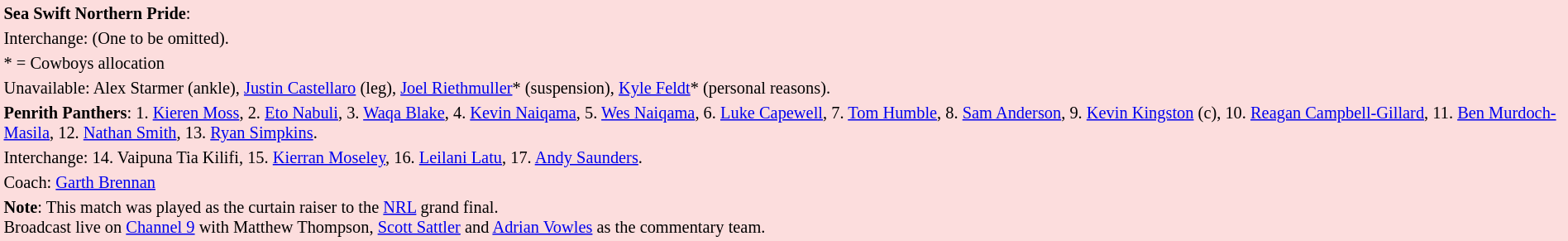<table style="background:#fcdddd;  font-size:85%; width:100%;">
<tr>
<td><strong>Sea Swift Northern Pride</strong>:             </td>
</tr>
<tr>
<td>Interchange:      (One to be omitted).</td>
</tr>
<tr>
<td>* = Cowboys allocation</td>
</tr>
<tr>
<td>Unavailable: Alex Starmer (ankle), <a href='#'>Justin Castellaro</a> (leg), <a href='#'>Joel Riethmuller</a>* (suspension), <a href='#'>Kyle Feldt</a>* (personal reasons).</td>
</tr>
<tr>
<td><strong>Penrith Panthers</strong>: 1. <a href='#'>Kieren Moss</a>, 2. <a href='#'>Eto Nabuli</a>, 3. <a href='#'>Waqa Blake</a>, 4. <a href='#'>Kevin Naiqama</a>, 5. <a href='#'>Wes Naiqama</a>, 6. <a href='#'>Luke Capewell</a>, 7. <a href='#'>Tom Humble</a>, 8. <a href='#'>Sam Anderson</a>, 9. <a href='#'>Kevin Kingston</a> (c), 10. <a href='#'>Reagan Campbell-Gillard</a>, 11. <a href='#'>Ben Murdoch-Masila</a>, 12. <a href='#'>Nathan Smith</a>, 13. <a href='#'>Ryan Simpkins</a>.</td>
</tr>
<tr>
<td>Interchange: 14. Vaipuna Tia Kilifi, 15. <a href='#'>Kierran Moseley</a>, 16. <a href='#'>Leilani Latu</a>, 17. <a href='#'>Andy Saunders</a>.</td>
</tr>
<tr>
<td>Coach: <a href='#'>Garth Brennan</a></td>
</tr>
<tr>
<td><strong>Note</strong>: This match was played as the curtain raiser to the <a href='#'>NRL</a> grand final.<br>Broadcast live on <a href='#'>Channel 9</a> with Matthew Thompson, <a href='#'>Scott Sattler</a> and <a href='#'>Adrian Vowles</a> as the commentary team.</td>
</tr>
</table>
